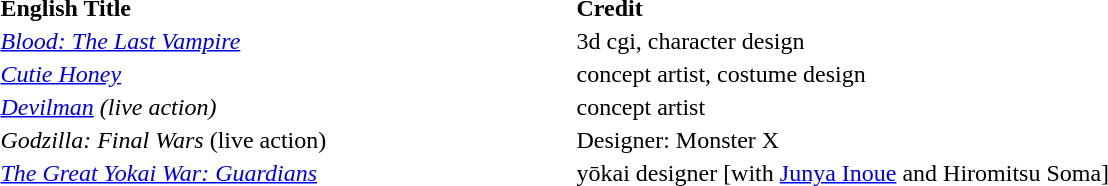<table>
<tr>
<th align=left>English Title</th>
<th align=left>Credit</th>
</tr>
<tr>
<td width="380"><em> <a href='#'>Blood: The Last Vampire</a> </em></td>
<td>3d cgi, character design</td>
</tr>
<tr>
<td><em> <a href='#'>Cutie Honey</a></em></td>
<td>concept artist, costume design</td>
</tr>
<tr>
<td><em> <a href='#'>Devilman</a> (live action) </em></td>
<td>concept artist</td>
</tr>
<tr>
<td><em> Godzilla: Final Wars </em> (live action)</td>
<td>Designer: Monster X</td>
</tr>
<tr>
<td><em><a href='#'>The Great Yokai War: Guardians</a></em></td>
<td>yōkai designer [with <a href='#'>Junya Inoue</a> and Hiromitsu Soma]</td>
</tr>
</table>
